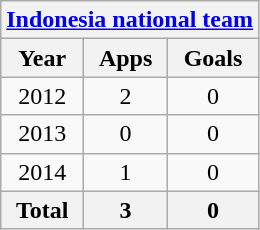<table class="wikitable" style="text-align:center">
<tr>
<th colspan=3><a href='#'>Indonesia national team</a></th>
</tr>
<tr>
<th>Year</th>
<th>Apps</th>
<th>Goals</th>
</tr>
<tr>
<td>2012</td>
<td>2</td>
<td>0</td>
</tr>
<tr>
<td>2013</td>
<td>0</td>
<td>0</td>
</tr>
<tr>
<td>2014</td>
<td>1</td>
<td>0</td>
</tr>
<tr>
<th>Total</th>
<th>3</th>
<th>0</th>
</tr>
</table>
